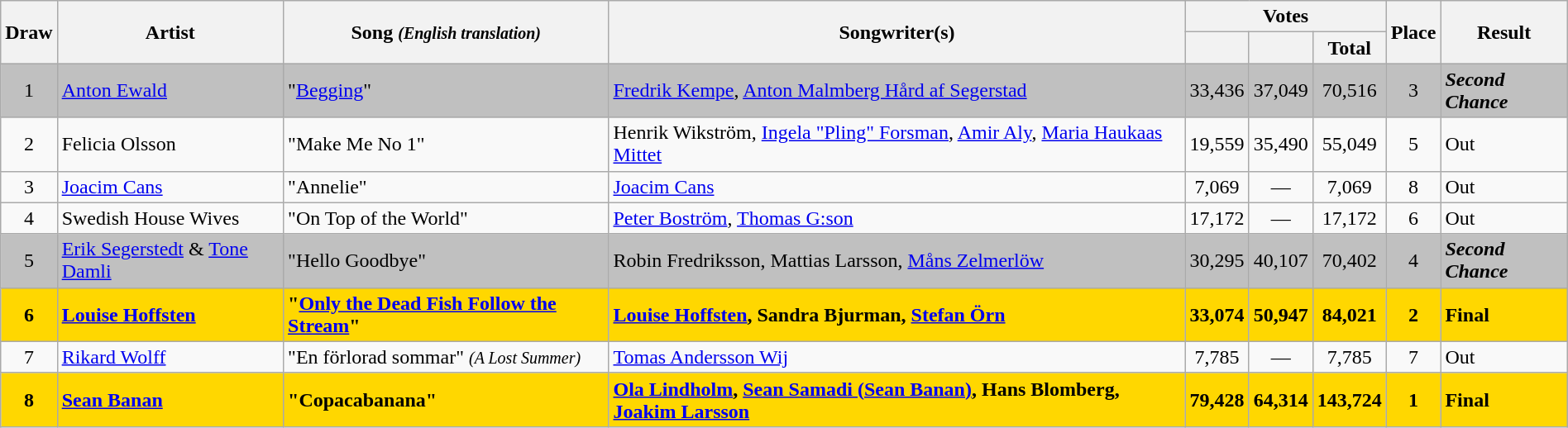<table class="sortable wikitable" style="margin: 1em auto 1em auto; text-align:center;">
<tr>
<th rowspan="2">Draw</th>
<th rowspan="2">Artist</th>
<th rowspan="2">Song <small><em>(English translation)</em></small></th>
<th rowspan="2">Songwriter(s)</th>
<th colspan="3" class="unsortable">Votes</th>
<th rowspan="2">Place</th>
<th rowspan="2">Result</th>
</tr>
<tr>
<th></th>
<th></th>
<th>Total</th>
</tr>
<tr style="background:silver;">
<td>1</td>
<td align="left"><a href='#'>Anton Ewald</a></td>
<td align="left">"<a href='#'>Begging</a>"</td>
<td align="left"><a href='#'>Fredrik Kempe</a>, <a href='#'>Anton Malmberg Hård af Segerstad</a></td>
<td>33,436</td>
<td>37,049</td>
<td>70,516</td>
<td>3</td>
<td align="left"><strong><em>Second Chance</em></strong></td>
</tr>
<tr>
<td>2</td>
<td align="left">Felicia Olsson</td>
<td align="left">"Make Me No 1"</td>
<td align="left">Henrik Wikström, <a href='#'>Ingela "Pling" Forsman</a>, <a href='#'>Amir Aly</a>, <a href='#'>Maria Haukaas Mittet</a></td>
<td>19,559</td>
<td>35,490</td>
<td>55,049</td>
<td>5</td>
<td align="left">Out</td>
</tr>
<tr>
<td>3</td>
<td align="left"><a href='#'>Joacim Cans</a></td>
<td align="left">"Annelie"</td>
<td align="left"><a href='#'>Joacim Cans</a></td>
<td>7,069</td>
<td>—</td>
<td>7,069</td>
<td>8</td>
<td align="left">Out</td>
</tr>
<tr>
<td>4</td>
<td align="left">Swedish House Wives</td>
<td align="left">"On Top of the World"</td>
<td align="left"><a href='#'>Peter Boström</a>, <a href='#'>Thomas G:son</a></td>
<td>17,172</td>
<td>—</td>
<td>17,172</td>
<td>6</td>
<td align="left">Out</td>
</tr>
<tr style="background:silver;">
<td>5</td>
<td align="left"><a href='#'>Erik Segerstedt</a> & <a href='#'>Tone Damli</a></td>
<td align="left">"Hello Goodbye"</td>
<td align="left">Robin Fredriksson, Mattias Larsson, <a href='#'>Måns Zelmerlöw</a></td>
<td>30,295</td>
<td>40,107</td>
<td>70,402</td>
<td>4</td>
<td align="left"><strong><em>Second Chance</em></strong></td>
</tr>
<tr style="font-weight:bold;background:gold;">
<td>6</td>
<td align="left"><a href='#'>Louise Hoffsten</a></td>
<td align="left">"<a href='#'>Only the Dead Fish Follow the Stream</a>"</td>
<td align="left"><a href='#'>Louise Hoffsten</a>, Sandra Bjurman, <a href='#'>Stefan Örn</a></td>
<td>33,074</td>
<td>50,947</td>
<td>84,021</td>
<td>2</td>
<td align="left">Final</td>
</tr>
<tr>
<td>7</td>
<td align="left"><a href='#'>Rikard Wolff</a></td>
<td align="left">"En förlorad sommar" <small><em>(A Lost Summer)</em></small></td>
<td align="left"><a href='#'>Tomas Andersson Wij</a></td>
<td>7,785</td>
<td>—</td>
<td>7,785</td>
<td>7</td>
<td align="left">Out</td>
</tr>
<tr style="font-weight:bold;background:gold;">
<td>8</td>
<td align="left"><a href='#'>Sean Banan</a></td>
<td align="left">"Copacabanana"</td>
<td align="left"><a href='#'>Ola Lindholm</a>, <a href='#'>Sean Samadi (Sean Banan)</a>, Hans Blomberg, <a href='#'>Joakim Larsson</a></td>
<td>79,428</td>
<td>64,314</td>
<td>143,724</td>
<td>1</td>
<td align="left">Final</td>
</tr>
</table>
